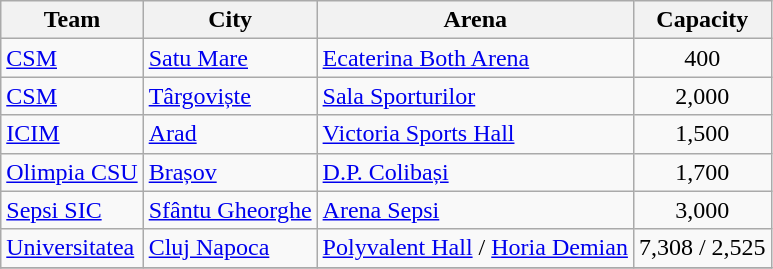<table class="wikitable sortable">
<tr>
<th>Team</th>
<th>City</th>
<th>Arena</th>
<th>Capacity</th>
</tr>
<tr>
<td><a href='#'>CSM</a></td>
<td><a href='#'>Satu Mare</a></td>
<td><a href='#'>Ecaterina Both Arena</a></td>
<td align=center>400</td>
</tr>
<tr>
<td><a href='#'>CSM</a></td>
<td><a href='#'>Târgoviște</a></td>
<td><a href='#'>Sala Sporturilor</a></td>
<td align=center>2,000</td>
</tr>
<tr>
<td><a href='#'>ICIM</a></td>
<td><a href='#'>Arad</a></td>
<td><a href='#'>Victoria Sports Hall</a></td>
<td align=center>1,500</td>
</tr>
<tr>
<td><a href='#'>Olimpia CSU</a></td>
<td><a href='#'>Brașov</a></td>
<td><a href='#'>D.P. Colibași</a></td>
<td align=center>1,700</td>
</tr>
<tr>
<td><a href='#'>Sepsi SIC</a></td>
<td><a href='#'>Sfântu Gheorghe</a></td>
<td><a href='#'>Arena Sepsi</a></td>
<td align=center>3,000</td>
</tr>
<tr>
<td><a href='#'>Universitatea</a></td>
<td><a href='#'>Cluj Napoca</a></td>
<td><a href='#'>Polyvalent Hall</a> / <a href='#'>Horia Demian</a></td>
<td>7,308 / 2,525</td>
</tr>
<tr>
</tr>
</table>
